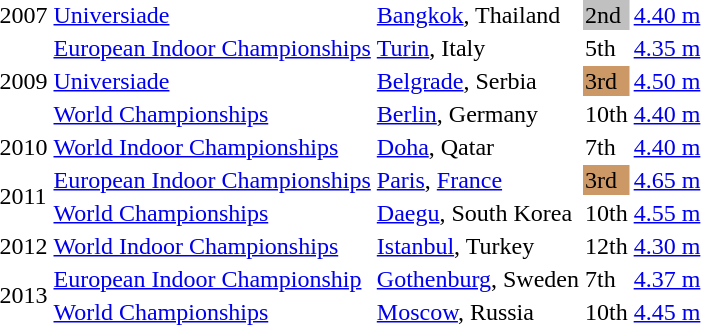<table>
<tr>
<td>2007</td>
<td><a href='#'>Universiade</a></td>
<td><a href='#'>Bangkok</a>, Thailand</td>
<td bgcolor=silver>2nd</td>
<td><a href='#'>4.40 m</a></td>
</tr>
<tr>
<td rowspan=3>2009</td>
<td><a href='#'>European Indoor Championships</a></td>
<td><a href='#'>Turin</a>, Italy</td>
<td>5th</td>
<td><a href='#'>4.35 m</a></td>
</tr>
<tr>
<td><a href='#'>Universiade</a></td>
<td><a href='#'>Belgrade</a>, Serbia</td>
<td bgcolor=cc9966>3rd</td>
<td><a href='#'>4.50 m</a></td>
</tr>
<tr>
<td><a href='#'>World Championships</a></td>
<td><a href='#'>Berlin</a>, Germany</td>
<td>10th</td>
<td><a href='#'>4.40 m</a></td>
</tr>
<tr>
<td>2010</td>
<td><a href='#'>World Indoor Championships</a></td>
<td><a href='#'>Doha</a>, Qatar</td>
<td>7th</td>
<td><a href='#'>4.40 m</a></td>
</tr>
<tr>
<td rowspan=2>2011</td>
<td><a href='#'>European Indoor Championships</a></td>
<td><a href='#'>Paris</a>, <a href='#'>France</a></td>
<td bgcolor=cc9966>3rd</td>
<td><a href='#'>4.65 m</a></td>
</tr>
<tr>
<td><a href='#'>World Championships</a></td>
<td><a href='#'>Daegu</a>, South Korea</td>
<td>10th</td>
<td><a href='#'>4.55 m</a></td>
</tr>
<tr>
<td>2012</td>
<td><a href='#'>World Indoor Championships</a></td>
<td><a href='#'>Istanbul</a>, Turkey</td>
<td>12th</td>
<td><a href='#'>4.30 m</a></td>
</tr>
<tr>
<td rowspan=2>2013</td>
<td><a href='#'>European Indoor Championship</a></td>
<td><a href='#'>Gothenburg</a>, Sweden</td>
<td>7th</td>
<td><a href='#'>4.37 m</a></td>
</tr>
<tr>
<td><a href='#'>World Championships</a></td>
<td><a href='#'>Moscow</a>, Russia</td>
<td>10th</td>
<td><a href='#'>4.45 m</a></td>
</tr>
</table>
